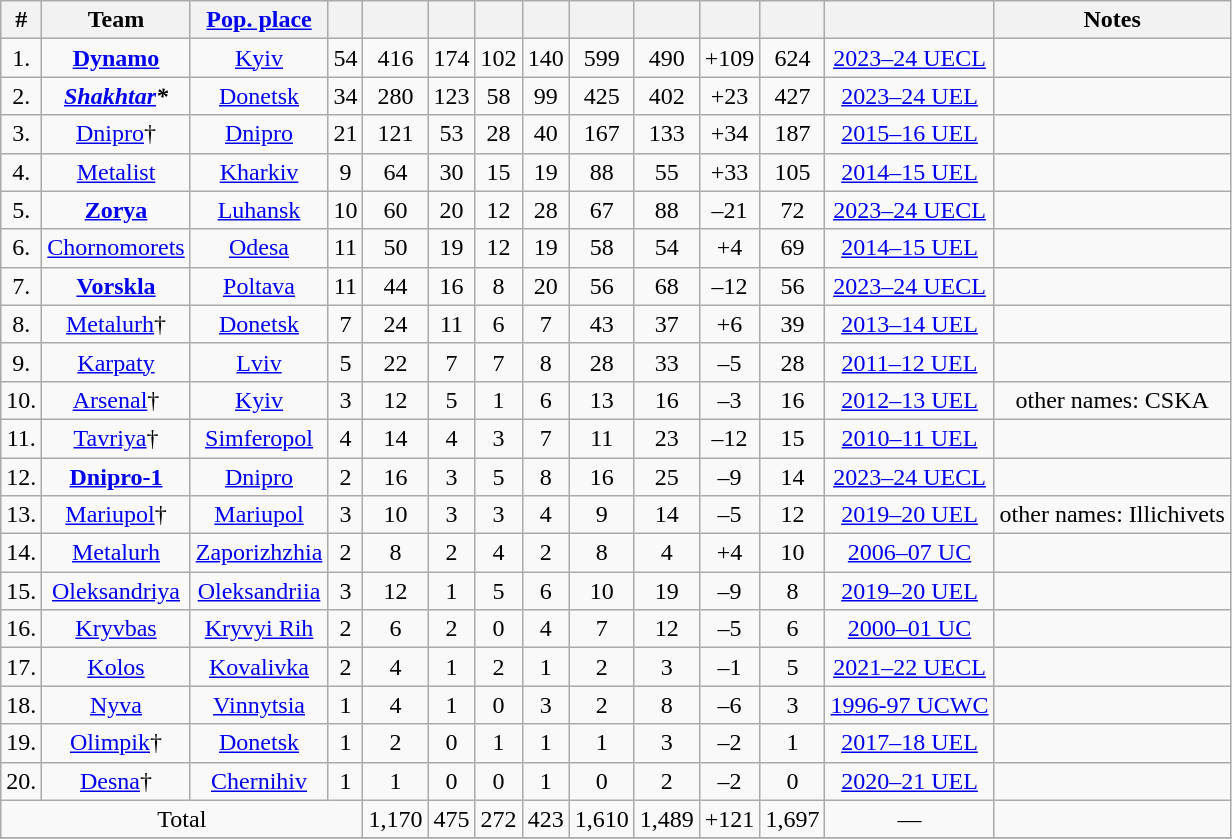<table class="wikitable">
<tr>
<th>#</th>
<th>Team</th>
<th><a href='#'>Pop. place</a></th>
<th></th>
<th></th>
<th></th>
<th></th>
<th></th>
<th></th>
<th></th>
<th></th>
<th></th>
<th></th>
<th>Notes</th>
</tr>
<tr align=center>
<td>1.</td>
<td><strong><a href='#'>Dynamo</a></strong></td>
<td><a href='#'>Kyiv</a></td>
<td>54</td>
<td>416</td>
<td>174</td>
<td>102</td>
<td>140</td>
<td>599</td>
<td>490</td>
<td>+109</td>
<td>624</td>
<td><a href='#'>2023–24 UECL</a></td>
<td></td>
</tr>
<tr align=center>
<td>2.</td>
<td><strong><em><a href='#'>Shakhtar</a>*</em></strong></td>
<td><a href='#'>Donetsk</a></td>
<td>34</td>
<td>280</td>
<td>123</td>
<td>58</td>
<td>99</td>
<td>425</td>
<td>402</td>
<td>+23</td>
<td>427</td>
<td><a href='#'>2023–24 UEL</a></td>
<td></td>
</tr>
<tr align=center>
<td>3.</td>
<td><a href='#'>Dnipro</a>†</td>
<td><a href='#'>Dnipro</a></td>
<td>21</td>
<td>121</td>
<td>53</td>
<td>28</td>
<td>40</td>
<td>167</td>
<td>133</td>
<td>+34</td>
<td>187</td>
<td><a href='#'>2015–16 UEL</a></td>
<td></td>
</tr>
<tr align=center>
<td>4.</td>
<td><a href='#'>Metalist</a></td>
<td><a href='#'>Kharkiv</a></td>
<td>9</td>
<td>64</td>
<td>30</td>
<td>15</td>
<td>19</td>
<td>88</td>
<td>55</td>
<td>+33</td>
<td>105</td>
<td><a href='#'>2014–15 UEL</a></td>
<td></td>
</tr>
<tr align=center>
<td>5.</td>
<td><strong><a href='#'>Zorya</a></strong></td>
<td><a href='#'>Luhansk</a></td>
<td>10</td>
<td>60</td>
<td>20</td>
<td>12</td>
<td>28</td>
<td>67</td>
<td>88</td>
<td>–21</td>
<td>72</td>
<td><a href='#'>2023–24 UECL</a></td>
<td></td>
</tr>
<tr align=center>
<td>6.</td>
<td><a href='#'>Chornomorets</a></td>
<td><a href='#'>Odesa</a></td>
<td>11</td>
<td>50</td>
<td>19</td>
<td>12</td>
<td>19</td>
<td>58</td>
<td>54</td>
<td>+4</td>
<td>69</td>
<td><a href='#'>2014–15 UEL</a></td>
<td></td>
</tr>
<tr align=center>
<td>7.</td>
<td><strong><a href='#'>Vorskla</a></strong></td>
<td><a href='#'>Poltava</a></td>
<td>11</td>
<td>44</td>
<td>16</td>
<td>8</td>
<td>20</td>
<td>56</td>
<td>68</td>
<td>–12</td>
<td>56</td>
<td><a href='#'>2023–24 UECL</a></td>
<td></td>
</tr>
<tr align=center>
<td>8.</td>
<td><a href='#'>Metalurh</a>†</td>
<td><a href='#'>Donetsk</a></td>
<td>7</td>
<td>24</td>
<td>11</td>
<td>6</td>
<td>7</td>
<td>43</td>
<td>37</td>
<td>+6</td>
<td>39</td>
<td><a href='#'>2013–14 UEL</a></td>
<td></td>
</tr>
<tr align=center>
<td>9.</td>
<td><a href='#'>Karpaty</a></td>
<td><a href='#'>Lviv</a></td>
<td>5</td>
<td>22</td>
<td>7</td>
<td>7</td>
<td>8</td>
<td>28</td>
<td>33</td>
<td>–5</td>
<td>28</td>
<td><a href='#'>2011–12 UEL</a></td>
<td></td>
</tr>
<tr align=center>
<td>10.</td>
<td><a href='#'>Arsenal</a>†</td>
<td><a href='#'>Kyiv</a></td>
<td>3</td>
<td>12</td>
<td>5</td>
<td>1</td>
<td>6</td>
<td>13</td>
<td>16</td>
<td>–3</td>
<td>16</td>
<td><a href='#'>2012–13 UEL</a></td>
<td>other names: CSKA</td>
</tr>
<tr align=center>
<td>11.</td>
<td><a href='#'>Tavriya</a>†</td>
<td><a href='#'>Simferopol</a></td>
<td>4</td>
<td>14</td>
<td>4</td>
<td>3</td>
<td>7</td>
<td>11</td>
<td>23</td>
<td>–12</td>
<td>15</td>
<td><a href='#'>2010–11 UEL</a></td>
<td></td>
</tr>
<tr align=center>
<td>12.</td>
<td><strong><a href='#'>Dnipro-1</a></strong></td>
<td><a href='#'>Dnipro</a></td>
<td>2</td>
<td>16</td>
<td>3</td>
<td>5</td>
<td>8</td>
<td>16</td>
<td>25</td>
<td>–9</td>
<td>14</td>
<td><a href='#'>2023–24 UECL</a></td>
<td></td>
</tr>
<tr align=center>
<td>13.</td>
<td><a href='#'>Mariupol</a>†</td>
<td><a href='#'>Mariupol</a></td>
<td>3</td>
<td>10</td>
<td>3</td>
<td>3</td>
<td>4</td>
<td>9</td>
<td>14</td>
<td>–5</td>
<td>12</td>
<td><a href='#'>2019–20 UEL</a></td>
<td>other names: Illichivets</td>
</tr>
<tr align=center>
<td>14.</td>
<td><a href='#'>Metalurh</a></td>
<td><a href='#'>Zaporizhzhia</a></td>
<td>2</td>
<td>8</td>
<td>2</td>
<td>4</td>
<td>2</td>
<td>8</td>
<td>4</td>
<td>+4</td>
<td>10</td>
<td><a href='#'>2006–07 UC</a></td>
<td></td>
</tr>
<tr align=center>
<td>15.</td>
<td><a href='#'>Oleksandriya</a></td>
<td><a href='#'>Oleksandriia</a></td>
<td>3</td>
<td>12</td>
<td>1</td>
<td>5</td>
<td>6</td>
<td>10</td>
<td>19</td>
<td>–9</td>
<td>8</td>
<td><a href='#'>2019–20 UEL</a></td>
<td></td>
</tr>
<tr align=center>
<td>16.</td>
<td><a href='#'>Kryvbas</a></td>
<td><a href='#'>Kryvyi Rih</a></td>
<td>2</td>
<td>6</td>
<td>2</td>
<td>0</td>
<td>4</td>
<td>7</td>
<td>12</td>
<td>–5</td>
<td>6</td>
<td><a href='#'>2000–01 UC</a></td>
<td></td>
</tr>
<tr align=center>
<td>17.</td>
<td><a href='#'>Kolos</a></td>
<td><a href='#'>Kovalivka</a></td>
<td>2</td>
<td>4</td>
<td>1</td>
<td>2</td>
<td>1</td>
<td>2</td>
<td>3</td>
<td>–1</td>
<td>5</td>
<td><a href='#'>2021–22 UECL</a></td>
<td></td>
</tr>
<tr align=center>
<td>18.</td>
<td><a href='#'>Nyva</a></td>
<td><a href='#'>Vinnytsia</a></td>
<td>1</td>
<td>4</td>
<td>1</td>
<td>0</td>
<td>3</td>
<td>2</td>
<td>8</td>
<td>–6</td>
<td>3</td>
<td><a href='#'>1996-97 UCWC</a></td>
<td></td>
</tr>
<tr align=center>
<td>19.</td>
<td><a href='#'>Olimpik</a>†</td>
<td><a href='#'>Donetsk</a></td>
<td>1</td>
<td>2</td>
<td>0</td>
<td>1</td>
<td>1</td>
<td>1</td>
<td>3</td>
<td>–2</td>
<td>1</td>
<td><a href='#'>2017–18 UEL</a></td>
<td></td>
</tr>
<tr align=center>
<td>20.</td>
<td><a href='#'>Desna</a>†</td>
<td><a href='#'>Chernihiv</a></td>
<td>1</td>
<td>1</td>
<td>0</td>
<td>0</td>
<td>1</td>
<td>0</td>
<td>2</td>
<td>–2</td>
<td>0</td>
<td><a href='#'>2020–21 UEL</a></td>
<td></td>
</tr>
<tr align=center>
<td colspan=4>Total</td>
<td>1,170</td>
<td>475</td>
<td>272</td>
<td>423</td>
<td>1,610</td>
<td>1,489</td>
<td>+121</td>
<td>1,697</td>
<td>—</td>
<td></td>
</tr>
<tr>
</tr>
</table>
